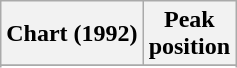<table class="wikitable sortable">
<tr>
<th>Chart (1992)</th>
<th>Peak<br>position</th>
</tr>
<tr>
</tr>
<tr>
</tr>
<tr>
</tr>
<tr>
</tr>
</table>
